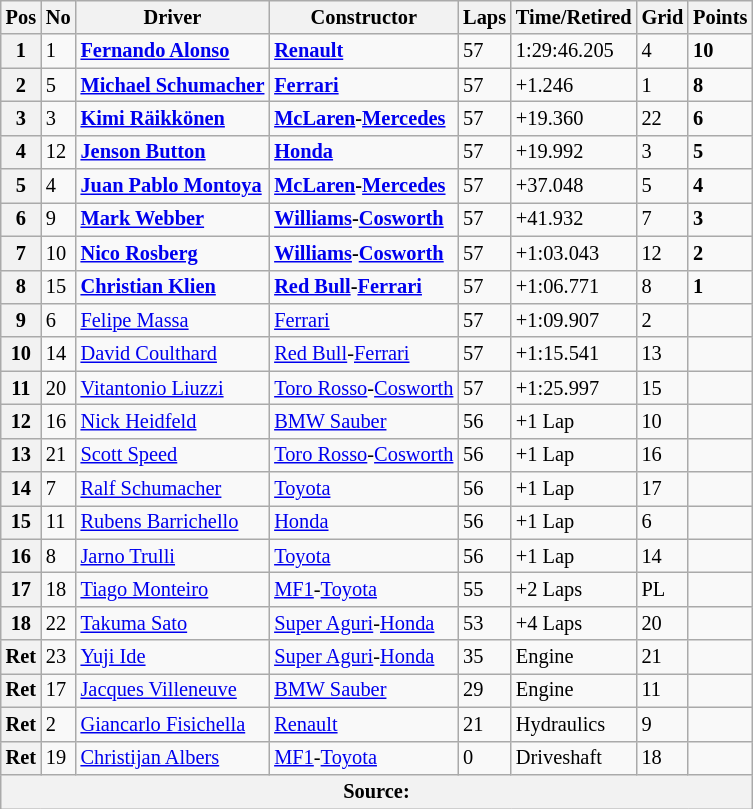<table class="wikitable" style="font-size:85%;">
<tr>
<th>Pos</th>
<th>No</th>
<th>Driver</th>
<th>Constructor</th>
<th>Laps</th>
<th>Time/Retired</th>
<th>Grid</th>
<th>Points</th>
</tr>
<tr>
<th>1</th>
<td>1</td>
<td> <strong><a href='#'>Fernando Alonso</a></strong></td>
<td><strong><a href='#'>Renault</a></strong></td>
<td>57</td>
<td>1:29:46.205</td>
<td>4</td>
<td><strong>10</strong></td>
</tr>
<tr>
<th>2</th>
<td>5</td>
<td> <strong><a href='#'>Michael Schumacher</a></strong></td>
<td><strong><a href='#'>Ferrari</a></strong></td>
<td>57</td>
<td>+1.246</td>
<td>1</td>
<td><strong>8</strong></td>
</tr>
<tr>
<th>3</th>
<td>3</td>
<td> <strong><a href='#'>Kimi Räikkönen</a></strong></td>
<td><strong><a href='#'>McLaren</a>-<a href='#'>Mercedes</a></strong></td>
<td>57</td>
<td>+19.360</td>
<td>22</td>
<td><strong>6</strong></td>
</tr>
<tr>
<th>4</th>
<td>12</td>
<td> <strong><a href='#'>Jenson Button</a></strong></td>
<td><strong><a href='#'>Honda</a></strong></td>
<td>57</td>
<td>+19.992</td>
<td>3</td>
<td><strong>5</strong></td>
</tr>
<tr>
<th>5</th>
<td>4</td>
<td> <strong><a href='#'>Juan Pablo Montoya</a></strong></td>
<td><strong><a href='#'>McLaren</a>-<a href='#'>Mercedes</a></strong></td>
<td>57</td>
<td>+37.048</td>
<td>5</td>
<td><strong>4</strong></td>
</tr>
<tr>
<th>6</th>
<td>9</td>
<td> <strong><a href='#'>Mark Webber</a></strong></td>
<td><strong><a href='#'>Williams</a>-<a href='#'>Cosworth</a></strong></td>
<td>57</td>
<td>+41.932</td>
<td>7</td>
<td><strong>3</strong></td>
</tr>
<tr>
<th>7</th>
<td>10</td>
<td> <strong><a href='#'>Nico Rosberg</a></strong></td>
<td><strong><a href='#'>Williams</a>-<a href='#'>Cosworth</a></strong></td>
<td>57</td>
<td>+1:03.043</td>
<td>12</td>
<td><strong>2</strong></td>
</tr>
<tr>
<th>8</th>
<td>15</td>
<td> <strong><a href='#'>Christian Klien</a></strong></td>
<td><strong><a href='#'>Red Bull</a>-<a href='#'>Ferrari</a></strong></td>
<td>57</td>
<td>+1:06.771</td>
<td>8</td>
<td><strong>1</strong></td>
</tr>
<tr>
<th>9</th>
<td>6</td>
<td> <a href='#'>Felipe Massa</a></td>
<td><a href='#'>Ferrari</a></td>
<td>57</td>
<td>+1:09.907</td>
<td>2</td>
<td></td>
</tr>
<tr>
<th>10</th>
<td>14</td>
<td> <a href='#'>David Coulthard</a></td>
<td><a href='#'>Red Bull</a>-<a href='#'>Ferrari</a></td>
<td>57</td>
<td>+1:15.541</td>
<td>13</td>
<td></td>
</tr>
<tr>
<th>11</th>
<td>20</td>
<td> <a href='#'>Vitantonio Liuzzi</a></td>
<td><a href='#'>Toro Rosso</a>-<a href='#'>Cosworth</a></td>
<td>57</td>
<td>+1:25.997</td>
<td>15</td>
<td></td>
</tr>
<tr>
<th>12</th>
<td>16</td>
<td> <a href='#'>Nick Heidfeld</a></td>
<td><a href='#'>BMW Sauber</a></td>
<td>56</td>
<td>+1 Lap</td>
<td>10</td>
<td></td>
</tr>
<tr>
<th>13</th>
<td>21</td>
<td> <a href='#'>Scott Speed</a></td>
<td><a href='#'>Toro Rosso</a>-<a href='#'>Cosworth</a></td>
<td>56</td>
<td>+1 Lap</td>
<td>16</td>
<td></td>
</tr>
<tr>
<th>14</th>
<td>7</td>
<td> <a href='#'>Ralf Schumacher</a></td>
<td><a href='#'>Toyota</a></td>
<td>56</td>
<td>+1 Lap</td>
<td>17</td>
<td></td>
</tr>
<tr>
<th>15</th>
<td>11</td>
<td> <a href='#'>Rubens Barrichello</a></td>
<td><a href='#'>Honda</a></td>
<td>56</td>
<td>+1 Lap</td>
<td>6</td>
<td></td>
</tr>
<tr>
<th>16</th>
<td>8</td>
<td> <a href='#'>Jarno Trulli</a></td>
<td><a href='#'>Toyota</a></td>
<td>56</td>
<td>+1 Lap</td>
<td>14</td>
<td></td>
</tr>
<tr>
<th>17</th>
<td>18</td>
<td> <a href='#'>Tiago Monteiro</a></td>
<td><a href='#'>MF1</a>-<a href='#'>Toyota</a></td>
<td>55</td>
<td>+2 Laps</td>
<td>PL</td>
<td></td>
</tr>
<tr>
<th>18</th>
<td>22</td>
<td> <a href='#'>Takuma Sato</a></td>
<td><a href='#'>Super Aguri</a>-<a href='#'>Honda</a></td>
<td>53</td>
<td>+4 Laps</td>
<td>20</td>
<td></td>
</tr>
<tr>
<th>Ret</th>
<td>23</td>
<td> <a href='#'>Yuji Ide</a></td>
<td><a href='#'>Super Aguri</a>-<a href='#'>Honda</a></td>
<td>35</td>
<td>Engine</td>
<td>21</td>
<td></td>
</tr>
<tr>
<th>Ret</th>
<td>17</td>
<td> <a href='#'>Jacques Villeneuve</a></td>
<td><a href='#'>BMW Sauber</a></td>
<td>29</td>
<td>Engine</td>
<td>11</td>
<td></td>
</tr>
<tr>
<th>Ret</th>
<td>2</td>
<td> <a href='#'>Giancarlo Fisichella</a></td>
<td><a href='#'>Renault</a></td>
<td>21</td>
<td>Hydraulics</td>
<td>9</td>
<td></td>
</tr>
<tr>
<th>Ret</th>
<td>19</td>
<td> <a href='#'>Christijan Albers</a></td>
<td><a href='#'>MF1</a>-<a href='#'>Toyota</a></td>
<td>0</td>
<td>Driveshaft</td>
<td>18</td>
<td></td>
</tr>
<tr>
<th colspan=8>Source:</th>
</tr>
</table>
